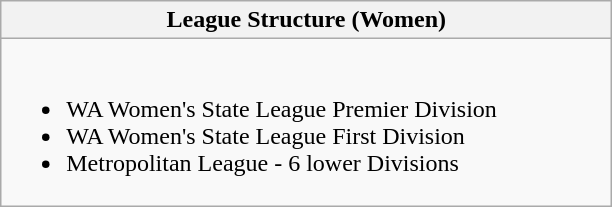<table class="wikitable">
<tr>
<th width=400>League Structure (Women)</th>
</tr>
<tr>
<td><br><ul><li>WA Women's State League Premier Division</li><li>WA Women's State League First Division</li><li>Metropolitan League - 6 lower Divisions</li></ul></td>
</tr>
</table>
